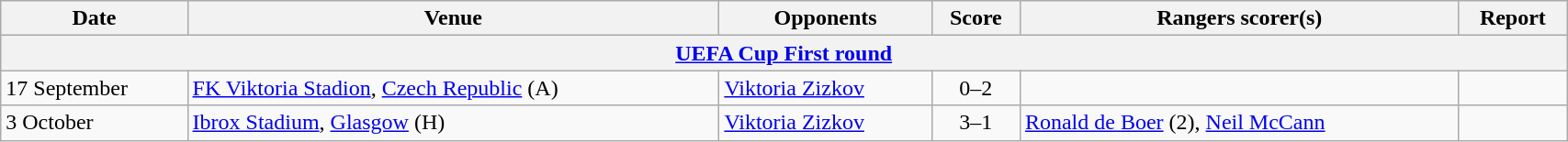<table class="wikitable" width=90%>
<tr>
<th>Date</th>
<th>Venue</th>
<th>Opponents</th>
<th>Score</th>
<th>Rangers scorer(s)</th>
<th>Report</th>
</tr>
<tr>
<th colspan=7><a href='#'>UEFA Cup First round</a></th>
</tr>
<tr>
<td>17 September</td>
<td><a href='#'>FK Viktoria Stadion</a>, <a href='#'>Czech Republic</a> (A)</td>
<td> <a href='#'>Viktoria Zizkov</a></td>
<td align=center>0–2</td>
<td></td>
<td></td>
</tr>
<tr>
<td>3 October</td>
<td><a href='#'>Ibrox Stadium</a>, <a href='#'>Glasgow</a> (H)</td>
<td> <a href='#'>Viktoria Zizkov</a></td>
<td align=center>3–1 </td>
<td><a href='#'>Ronald de Boer</a> (2), <a href='#'>Neil McCann</a></td>
<td></td>
</tr>
</table>
